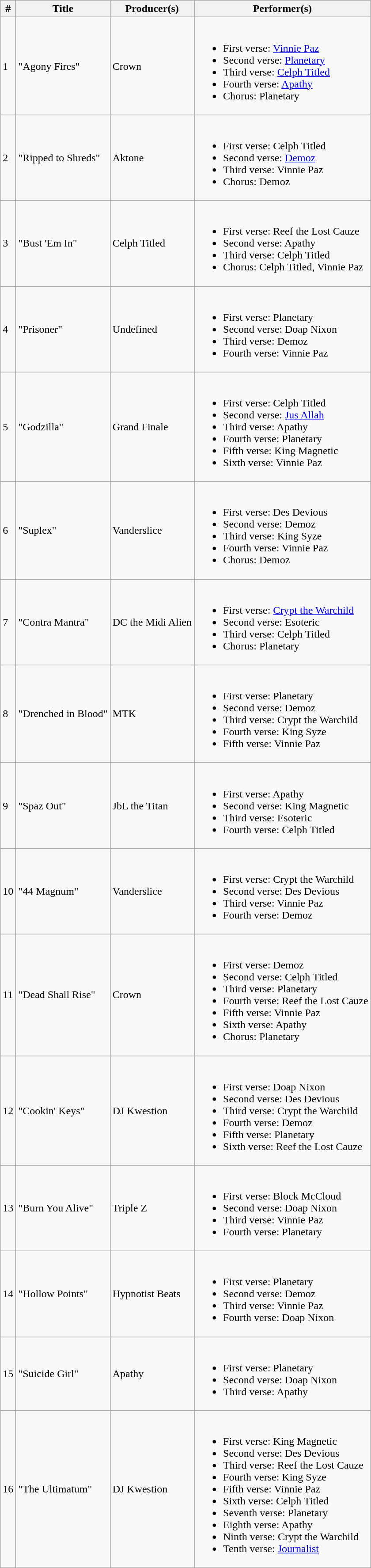<table class="wikitable">
<tr>
<th>#</th>
<th>Title</th>
<th>Producer(s)</th>
<th>Performer(s)</th>
</tr>
<tr>
<td>1</td>
<td>"Agony Fires"</td>
<td>Crown</td>
<td><br><ul><li>First verse: <a href='#'>Vinnie Paz</a></li><li>Second verse: <a href='#'>Planetary</a></li><li>Third verse:  <a href='#'>Celph Titled</a></li><li>Fourth verse: <a href='#'>Apathy</a></li><li>Chorus: Planetary</li></ul></td>
</tr>
<tr>
<td>2</td>
<td>"Ripped to Shreds"</td>
<td>Aktone</td>
<td><br><ul><li>First verse: Celph Titled</li><li>Second verse: <a href='#'>Demoz</a></li><li>Third verse: Vinnie Paz</li><li>Chorus: Demoz</li></ul></td>
</tr>
<tr>
<td>3</td>
<td>"Bust 'Em In"</td>
<td>Celph Titled</td>
<td><br><ul><li>First verse: Reef the Lost Cauze</li><li>Second verse: Apathy</li><li>Third verse: Celph Titled</li><li>Chorus: Celph Titled, Vinnie Paz</li></ul></td>
</tr>
<tr>
<td>4</td>
<td>"Prisoner"</td>
<td>Undefined</td>
<td><br><ul><li>First verse: Planetary</li><li>Second verse: Doap Nixon</li><li>Third verse: Demoz</li><li>Fourth verse: Vinnie Paz</li></ul></td>
</tr>
<tr>
<td>5</td>
<td>"Godzilla"</td>
<td>Grand Finale</td>
<td><br><ul><li>First verse: Celph Titled</li><li>Second verse: <a href='#'>Jus Allah</a></li><li>Third verse: Apathy</li><li>Fourth verse: Planetary</li><li>Fifth verse: King Magnetic</li><li>Sixth verse: Vinnie Paz</li></ul></td>
</tr>
<tr>
<td>6</td>
<td>"Suplex"</td>
<td>Vanderslice</td>
<td><br><ul><li>First verse: Des Devious</li><li>Second verse: Demoz</li><li>Third verse: King Syze</li><li>Fourth verse: Vinnie Paz</li><li>Chorus: Demoz</li></ul></td>
</tr>
<tr>
<td>7</td>
<td>"Contra Mantra"</td>
<td>DC the Midi Alien</td>
<td><br><ul><li>First verse: <a href='#'>Crypt the Warchild</a></li><li>Second verse: Esoteric</li><li>Third verse: Celph Titled</li><li>Chorus: Planetary</li></ul></td>
</tr>
<tr>
<td>8</td>
<td>"Drenched in Blood"</td>
<td>MTK</td>
<td><br><ul><li>First verse: Planetary</li><li>Second verse: Demoz</li><li>Third verse: Crypt the Warchild</li><li>Fourth verse: King Syze</li><li>Fifth verse: Vinnie Paz</li></ul></td>
</tr>
<tr>
<td>9</td>
<td>"Spaz Out"</td>
<td>JbL the Titan</td>
<td><br><ul><li>First verse: Apathy</li><li>Second verse: King Magnetic</li><li>Third verse: Esoteric</li><li>Fourth verse: Celph Titled</li></ul></td>
</tr>
<tr>
<td>10</td>
<td>"44 Magnum"</td>
<td>Vanderslice</td>
<td><br><ul><li>First verse: Crypt the Warchild</li><li>Second verse: Des Devious</li><li>Third verse: Vinnie Paz</li><li>Fourth verse: Demoz</li></ul></td>
</tr>
<tr>
<td>11</td>
<td>"Dead Shall Rise"</td>
<td>Crown</td>
<td><br><ul><li>First verse: Demoz</li><li>Second verse: Celph Titled</li><li>Third verse: Planetary</li><li>Fourth verse: Reef the Lost Cauze</li><li>Fifth verse: Vinnie Paz</li><li>Sixth verse: Apathy</li><li>Chorus: Planetary</li></ul></td>
</tr>
<tr>
<td>12</td>
<td>"Cookin' Keys"</td>
<td>DJ Kwestion</td>
<td><br><ul><li>First verse: Doap Nixon</li><li>Second verse: Des Devious</li><li>Third verse: Crypt the Warchild</li><li>Fourth verse: Demoz</li><li>Fifth verse: Planetary</li><li>Sixth verse: Reef the Lost Cauze</li></ul></td>
</tr>
<tr>
<td>13</td>
<td>"Burn You Alive"</td>
<td>Triple Z</td>
<td><br><ul><li>First verse: Block McCloud</li><li>Second verse: Doap Nixon</li><li>Third verse: Vinnie Paz</li><li>Fourth verse: Planetary</li></ul></td>
</tr>
<tr>
<td>14</td>
<td>"Hollow Points"</td>
<td>Hypnotist Beats</td>
<td><br><ul><li>First verse: Planetary</li><li>Second verse: Demoz</li><li>Third verse: Vinnie Paz</li><li>Fourth verse: Doap Nixon</li></ul></td>
</tr>
<tr>
<td>15</td>
<td>"Suicide Girl"</td>
<td>Apathy</td>
<td><br><ul><li>First verse: Planetary</li><li>Second verse: Doap Nixon</li><li>Third verse: Apathy</li></ul></td>
</tr>
<tr>
<td>16</td>
<td>"The Ultimatum"</td>
<td>DJ Kwestion</td>
<td><br><ul><li>First verse: King Magnetic</li><li>Second verse: Des Devious</li><li>Third verse: Reef the Lost Cauze</li><li>Fourth verse: King Syze</li><li>Fifth verse: Vinnie Paz</li><li>Sixth verse: Celph Titled</li><li>Seventh verse: Planetary</li><li>Eighth verse: Apathy</li><li>Ninth verse: Crypt the Warchild</li><li>Tenth verse: <a href='#'>Journalist</a></li></ul></td>
</tr>
</table>
